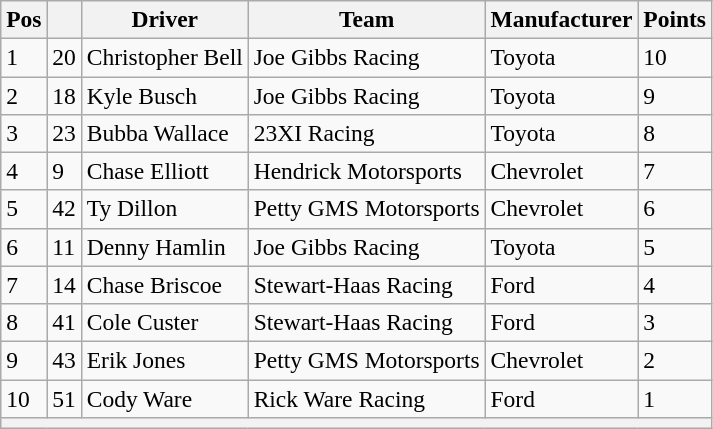<table class="wikitable" style="font-size:98%">
<tr>
<th>Pos</th>
<th></th>
<th>Driver</th>
<th>Team</th>
<th>Manufacturer</th>
<th>Points</th>
</tr>
<tr>
<td>1</td>
<td>20</td>
<td>Christopher Bell</td>
<td>Joe Gibbs Racing</td>
<td>Toyota</td>
<td>10</td>
</tr>
<tr>
<td>2</td>
<td>18</td>
<td>Kyle Busch</td>
<td>Joe Gibbs Racing</td>
<td>Toyota</td>
<td>9</td>
</tr>
<tr>
<td>3</td>
<td>23</td>
<td>Bubba Wallace</td>
<td>23XI Racing</td>
<td>Toyota</td>
<td>8</td>
</tr>
<tr>
<td>4</td>
<td>9</td>
<td>Chase Elliott</td>
<td>Hendrick Motorsports</td>
<td>Chevrolet</td>
<td>7</td>
</tr>
<tr>
<td>5</td>
<td>42</td>
<td>Ty Dillon</td>
<td>Petty GMS Motorsports</td>
<td>Chevrolet</td>
<td>6</td>
</tr>
<tr>
<td>6</td>
<td>11</td>
<td>Denny Hamlin</td>
<td>Joe Gibbs Racing</td>
<td>Toyota</td>
<td>5</td>
</tr>
<tr>
<td>7</td>
<td>14</td>
<td>Chase Briscoe</td>
<td>Stewart-Haas Racing</td>
<td>Ford</td>
<td>4</td>
</tr>
<tr>
<td>8</td>
<td>41</td>
<td>Cole Custer</td>
<td>Stewart-Haas Racing</td>
<td>Ford</td>
<td>3</td>
</tr>
<tr>
<td>9</td>
<td>43</td>
<td>Erik Jones</td>
<td>Petty GMS Motorsports</td>
<td>Chevrolet</td>
<td>2</td>
</tr>
<tr>
<td>10</td>
<td>51</td>
<td>Cody Ware</td>
<td>Rick Ware Racing</td>
<td>Ford</td>
<td>1</td>
</tr>
<tr>
<th colspan="6"></th>
</tr>
</table>
